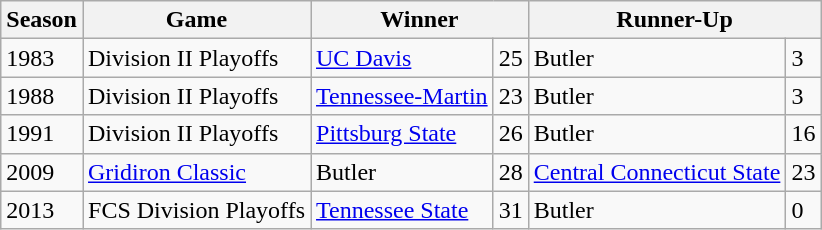<table class=wikitable>
<tr>
<th>Season</th>
<th>Game</th>
<th colspan="2">Winner</th>
<th colspan="2">Runner-Up</th>
</tr>
<tr>
<td>1983</td>
<td>Division II Playoffs</td>
<td><a href='#'>UC Davis</a></td>
<td>25</td>
<td>Butler</td>
<td>3</td>
</tr>
<tr>
<td>1988</td>
<td>Division II Playoffs</td>
<td><a href='#'>Tennessee-Martin</a></td>
<td>23</td>
<td>Butler</td>
<td>3</td>
</tr>
<tr>
<td>1991</td>
<td>Division II Playoffs</td>
<td><a href='#'>Pittsburg State</a></td>
<td>26</td>
<td>Butler</td>
<td>16</td>
</tr>
<tr>
<td>2009</td>
<td><a href='#'>Gridiron Classic</a></td>
<td>Butler</td>
<td>28</td>
<td><a href='#'>Central Connecticut State</a></td>
<td>23</td>
</tr>
<tr>
<td>2013</td>
<td>FCS Division Playoffs</td>
<td><a href='#'>Tennessee State</a></td>
<td>31</td>
<td>Butler</td>
<td>0</td>
</tr>
</table>
